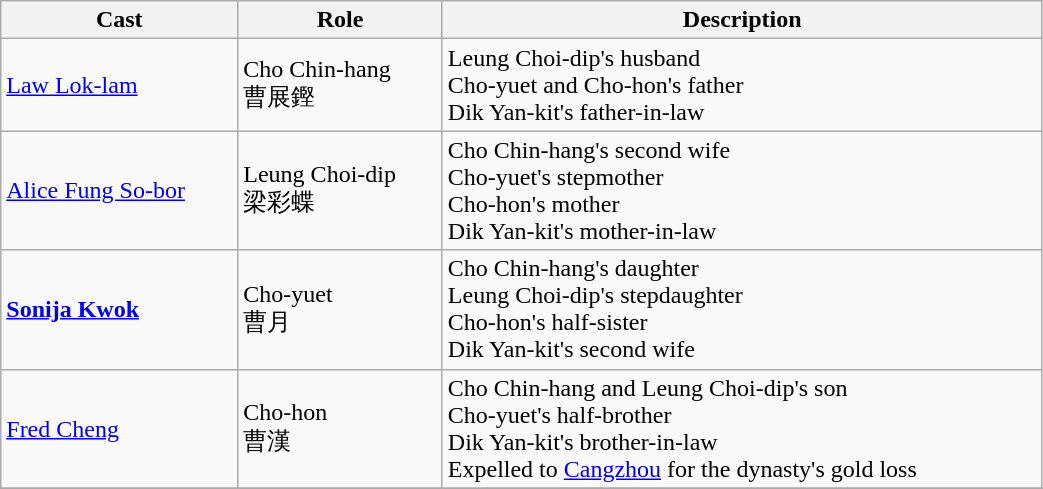<table class="wikitable" width="55%">
<tr>
<th>Cast</th>
<th>Role</th>
<th>Description</th>
</tr>
<tr>
<td><a href='#'>Law Lok-lam</a></td>
<td>Cho Chin-hang<br>曹展鏗</td>
<td>Leung Choi-dip's husband<br>Cho-yuet and Cho-hon's father<br>Dik Yan-kit's father-in-law</td>
</tr>
<tr>
<td><a href='#'>Alice Fung So-bor</a></td>
<td>Leung Choi-dip<br>梁彩蝶</td>
<td>Cho Chin-hang's second wife<br>Cho-yuet's stepmother<br>Cho-hon's mother<br>Dik Yan-kit's mother-in-law</td>
</tr>
<tr>
<td><strong><a href='#'>Sonija Kwok</a></strong></td>
<td>Cho-yuet<br>曹月</td>
<td>Cho Chin-hang's daughter<br>Leung Choi-dip's stepdaughter<br>Cho-hon's half-sister<br>Dik Yan-kit's second wife</td>
</tr>
<tr>
<td><a href='#'>Fred Cheng</a></td>
<td>Cho-hon<br>曹漢</td>
<td>Cho Chin-hang and Leung Choi-dip's son<br>Cho-yuet's half-brother<br>Dik Yan-kit's brother-in-law<br>Expelled to <a href='#'>Cangzhou</a> for the dynasty's gold loss</td>
</tr>
<tr>
</tr>
</table>
